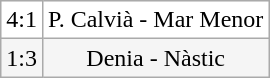<table class="wikitable">
<tr align=center bgcolor=white>
<td>4:1</td>
<td>P. Calvià - Mar Menor</td>
</tr>
<tr align=center bgcolor=#F5F5F5>
<td>1:3</td>
<td>Denia - Nàstic</td>
</tr>
</table>
